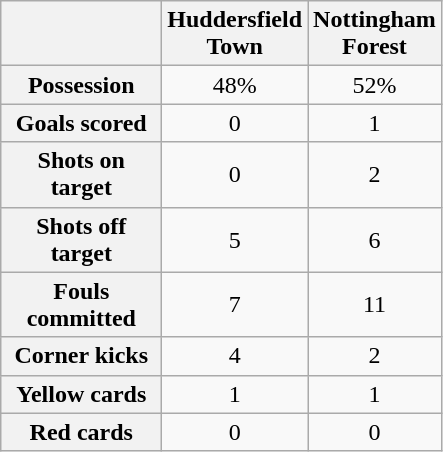<table class="wikitable plainrowheaders" style="text-align: center">
<tr>
<th scope="col" width=100></th>
<th scope="col" width=70>Huddersfield Town</th>
<th scope="col" width=70>Nottingham Forest</th>
</tr>
<tr>
<th scope="row">Possession</th>
<td>48%</td>
<td>52%</td>
</tr>
<tr>
<th scope="row">Goals scored</th>
<td>0</td>
<td>1</td>
</tr>
<tr>
<th scope="row">Shots on target</th>
<td>0</td>
<td>2</td>
</tr>
<tr>
<th scope="row">Shots off target</th>
<td>5</td>
<td>6</td>
</tr>
<tr>
<th scope="row">Fouls committed</th>
<td>7</td>
<td>11</td>
</tr>
<tr>
<th scope="row">Corner kicks</th>
<td>4</td>
<td>2</td>
</tr>
<tr>
<th scope="row">Yellow cards</th>
<td>1</td>
<td>1</td>
</tr>
<tr>
<th scope="row">Red cards</th>
<td>0</td>
<td>0</td>
</tr>
</table>
